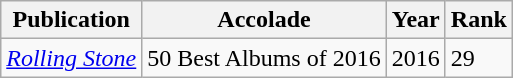<table class="wikitable">
<tr>
<th>Publication</th>
<th>Accolade</th>
<th>Year</th>
<th>Rank</th>
</tr>
<tr>
<td><em><a href='#'>Rolling Stone</a></em></td>
<td>50 Best Albums of 2016</td>
<td>2016</td>
<td>29</td>
</tr>
</table>
